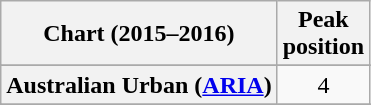<table class="wikitable sortable plainrowheaders" style="text-align:center">
<tr>
<th>Chart (2015–2016)</th>
<th>Peak<br>position</th>
</tr>
<tr>
</tr>
<tr>
<th scope="row">Australian Urban (<a href='#'>ARIA</a>)</th>
<td>4</td>
</tr>
<tr>
</tr>
<tr>
</tr>
<tr>
</tr>
<tr>
</tr>
<tr>
</tr>
<tr>
</tr>
<tr>
</tr>
<tr>
</tr>
<tr>
</tr>
<tr>
</tr>
<tr>
</tr>
<tr>
</tr>
<tr>
</tr>
</table>
